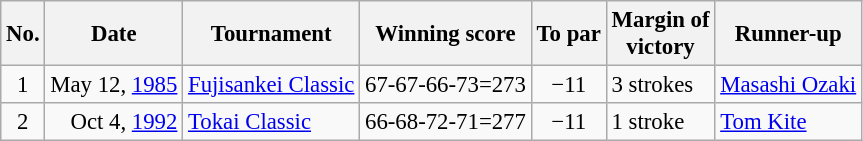<table class="wikitable" style="font-size:95%;">
<tr>
<th>No.</th>
<th>Date</th>
<th>Tournament</th>
<th>Winning score</th>
<th>To par</th>
<th>Margin of<br>victory</th>
<th>Runner-up</th>
</tr>
<tr>
<td align=center>1</td>
<td align=right>May 12, <a href='#'>1985</a></td>
<td><a href='#'>Fujisankei Classic</a></td>
<td align=right>67-67-66-73=273</td>
<td align=center>−11</td>
<td>3 strokes</td>
<td> <a href='#'>Masashi Ozaki</a></td>
</tr>
<tr>
<td align=center>2</td>
<td align=right>Oct 4, <a href='#'>1992</a></td>
<td><a href='#'>Tokai Classic</a></td>
<td align=right>66-68-72-71=277</td>
<td align=center>−11</td>
<td>1 stroke</td>
<td> <a href='#'>Tom Kite</a></td>
</tr>
</table>
